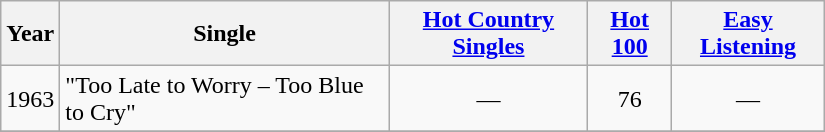<table border=1 cellspacing=0 cellpadding=2 width="550px" class="wikitable">
<tr>
<th align="left">Year</th>
<th align="left">Single</th>
<th align="left"><a href='#'>Hot Country Singles</a></th>
<th align="left"><a href='#'>Hot 100</a></th>
<th align="left"><a href='#'>Easy Listening</a></th>
</tr>
<tr>
<td align="center">1963</td>
<td align="left">"Too Late to Worry – Too Blue to Cry"</td>
<td align="center">—</td>
<td align="center">76</td>
<td align="center">—</td>
</tr>
<tr>
</tr>
</table>
